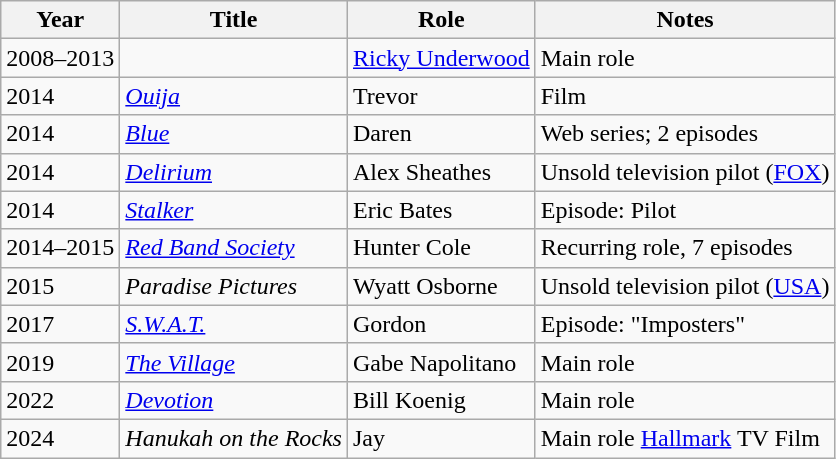<table class="wikitable sortable">
<tr>
<th>Year</th>
<th>Title</th>
<th>Role</th>
<th class="unsortable">Notes</th>
</tr>
<tr>
<td>2008–2013</td>
<td><em></em></td>
<td><a href='#'>Ricky Underwood</a></td>
<td>Main role</td>
</tr>
<tr>
<td>2014</td>
<td><em><a href='#'>Ouija</a></em></td>
<td>Trevor</td>
<td>Film</td>
</tr>
<tr>
<td>2014</td>
<td><em><a href='#'>Blue</a></em></td>
<td>Daren</td>
<td>Web series; 2 episodes</td>
</tr>
<tr>
<td>2014</td>
<td><em><a href='#'>Delirium</a></em></td>
<td>Alex Sheathes</td>
<td>Unsold television pilot (<a href='#'>FOX</a>)</td>
</tr>
<tr>
<td>2014</td>
<td><em><a href='#'>Stalker</a></em></td>
<td>Eric Bates</td>
<td>Episode: Pilot</td>
</tr>
<tr>
<td>2014–2015</td>
<td><em><a href='#'>Red Band Society</a></em></td>
<td>Hunter Cole</td>
<td>Recurring role, 7 episodes</td>
</tr>
<tr>
<td>2015</td>
<td><em>Paradise Pictures</em></td>
<td>Wyatt Osborne</td>
<td>Unsold television pilot (<a href='#'>USA</a>)</td>
</tr>
<tr>
<td>2017</td>
<td><em><a href='#'>S.W.A.T.</a></em></td>
<td>Gordon</td>
<td>Episode: "Imposters"</td>
</tr>
<tr>
<td>2019</td>
<td><em><a href='#'>The Village</a></em></td>
<td>Gabe Napolitano</td>
<td>Main role</td>
</tr>
<tr>
<td>2022</td>
<td><em><a href='#'>Devotion</a></em></td>
<td>Bill Koenig</td>
<td>Main role</td>
</tr>
<tr>
<td>2024</td>
<td><em>Hanukah on the Rocks</em></td>
<td>Jay</td>
<td>Main role <a href='#'>Hallmark</a> TV Film</td>
</tr>
</table>
